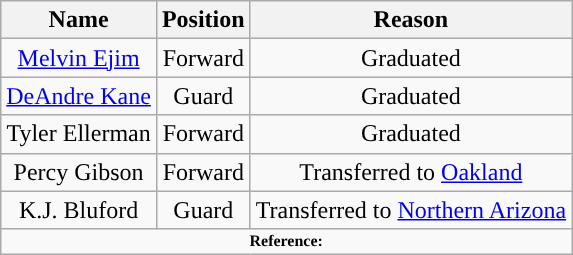<table class="wikitable" style="text-align: center">
<tr align=center>
<th>Name</th>
<th>Position</th>
<th>Reason</th>
</tr>
<tr>
<td><a href='#'>Melvin Ejim</a></td>
<td>Forward</td>
<td>Graduated</td>
</tr>
<tr>
<td><a href='#'>DeAndre Kane</a></td>
<td>Guard</td>
<td>Graduated</td>
</tr>
<tr>
<td>Tyler Ellerman</td>
<td>Forward</td>
<td>Graduated</td>
</tr>
<tr>
<td>Percy Gibson</td>
<td>Forward</td>
<td>Transferred to <a href='#'>Oakland</a></td>
</tr>
<tr>
<td>K.J. Bluford</td>
<td>Guard</td>
<td>Transferred to <a href='#'>Northern Arizona</a></td>
</tr>
<tr>
<td colspan="6"  style="font-size:8pt; text-align:center;"><strong>Reference:</strong></td>
</tr>
</table>
